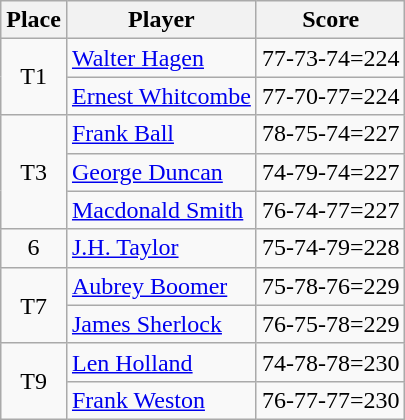<table class=wikitable>
<tr>
<th>Place</th>
<th>Player</th>
<th>Score</th>
</tr>
<tr>
<td rowspan=2 align=center>T1</td>
<td> <a href='#'>Walter Hagen</a></td>
<td>77-73-74=224</td>
</tr>
<tr>
<td> <a href='#'>Ernest Whitcombe</a></td>
<td>77-70-77=224</td>
</tr>
<tr>
<td rowspan=3 align=center>T3</td>
<td> <a href='#'>Frank Ball</a></td>
<td>78-75-74=227</td>
</tr>
<tr>
<td> <a href='#'>George Duncan</a></td>
<td>74-79-74=227</td>
</tr>
<tr>
<td> <a href='#'>Macdonald Smith</a></td>
<td>76-74-77=227</td>
</tr>
<tr>
<td align=center>6</td>
<td> <a href='#'>J.H. Taylor</a></td>
<td>75-74-79=228</td>
</tr>
<tr>
<td rowspan=2 align=center>T7</td>
<td> <a href='#'>Aubrey Boomer</a></td>
<td>75-78-76=229</td>
</tr>
<tr>
<td> <a href='#'>James Sherlock</a></td>
<td>76-75-78=229</td>
</tr>
<tr>
<td rowspan=2 align=center>T9</td>
<td> <a href='#'>Len Holland</a></td>
<td>74-78-78=230</td>
</tr>
<tr>
<td> <a href='#'>Frank Weston</a></td>
<td>76-77-77=230</td>
</tr>
</table>
